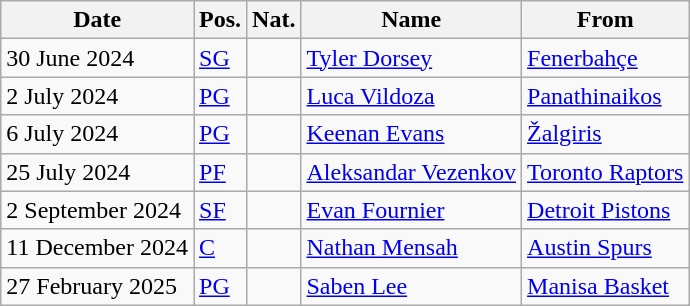<table class="wikitable">
<tr>
<th>Date</th>
<th>Pos.</th>
<th>Nat.</th>
<th>Name</th>
<th>From</th>
</tr>
<tr>
<td>30 June 2024</td>
<td><a href='#'>SG</a></td>
<td></td>
<td><a href='#'>Tyler Dorsey</a></td>
<td> <a href='#'>Fenerbahçe</a></td>
</tr>
<tr>
<td>2 July 2024</td>
<td><a href='#'>PG</a></td>
<td></td>
<td><a href='#'>Luca Vildoza</a></td>
<td> <a href='#'>Panathinaikos</a></td>
</tr>
<tr>
<td>6 July 2024</td>
<td><a href='#'>PG</a></td>
<td></td>
<td><a href='#'>Keenan Evans</a></td>
<td> <a href='#'>Žalgiris</a></td>
</tr>
<tr>
<td>25 July 2024</td>
<td><a href='#'>PF</a></td>
<td></td>
<td><a href='#'>Aleksandar Vezenkov</a></td>
<td> <a href='#'>Toronto Raptors</a></td>
</tr>
<tr>
<td>2 September 2024</td>
<td><a href='#'>SF</a></td>
<td></td>
<td><a href='#'>Evan Fournier</a></td>
<td> <a href='#'>Detroit Pistons</a></td>
</tr>
<tr>
<td>11 December 2024</td>
<td><a href='#'>C</a></td>
<td></td>
<td><a href='#'>Nathan Mensah</a></td>
<td> <a href='#'>Austin Spurs</a></td>
</tr>
<tr>
<td>27 February 2025</td>
<td><a href='#'>PG</a></td>
<td></td>
<td><a href='#'>Saben Lee</a></td>
<td> <a href='#'>Manisa Basket</a></td>
</tr>
</table>
